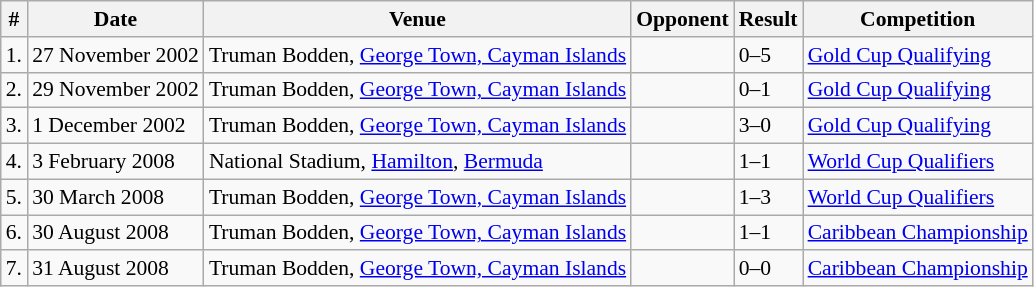<table class="wikitable" style="font-size:90%;">
<tr>
<th>#</th>
<th>Date</th>
<th>Venue</th>
<th>Opponent</th>
<th>Result</th>
<th>Competition</th>
</tr>
<tr>
<td>1.</td>
<td>27 November 2002</td>
<td>Truman Bodden, <a href='#'>George Town, Cayman Islands</a></td>
<td></td>
<td>0–5</td>
<td><a href='#'>Gold Cup Qualifying</a></td>
</tr>
<tr>
<td>2.</td>
<td>29 November 2002</td>
<td>Truman Bodden, <a href='#'>George Town, Cayman Islands</a></td>
<td></td>
<td>0–1</td>
<td><a href='#'>Gold Cup Qualifying</a></td>
</tr>
<tr>
<td>3.</td>
<td>1 December 2002</td>
<td>Truman Bodden, <a href='#'>George Town, Cayman Islands</a></td>
<td></td>
<td>3–0</td>
<td><a href='#'>Gold Cup Qualifying</a></td>
</tr>
<tr>
<td>4.</td>
<td>3 February 2008</td>
<td>National Stadium, <a href='#'>Hamilton</a>, <a href='#'>Bermuda</a></td>
<td></td>
<td>1–1</td>
<td><a href='#'>World Cup Qualifiers</a></td>
</tr>
<tr>
<td>5.</td>
<td>30 March 2008</td>
<td>Truman Bodden, <a href='#'>George Town, Cayman Islands</a></td>
<td></td>
<td>1–3</td>
<td><a href='#'>World Cup Qualifiers</a></td>
</tr>
<tr>
<td>6.</td>
<td>30 August 2008</td>
<td>Truman Bodden, <a href='#'>George Town, Cayman Islands</a></td>
<td></td>
<td>1–1</td>
<td><a href='#'>Caribbean Championship</a></td>
</tr>
<tr>
<td>7.</td>
<td>31 August 2008</td>
<td>Truman Bodden, <a href='#'>George Town, Cayman Islands</a></td>
<td></td>
<td>0–0</td>
<td><a href='#'>Caribbean Championship</a></td>
</tr>
</table>
